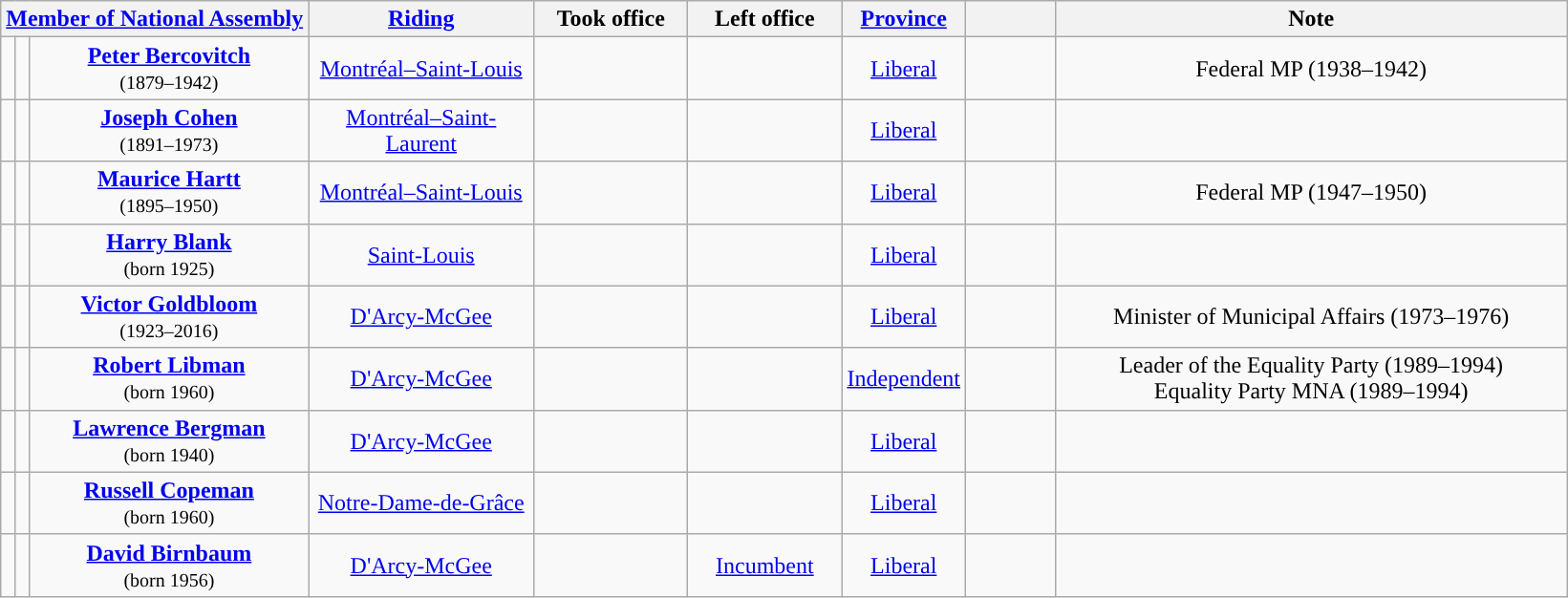<table class="wikitable sortable plainrowheaders" style="text-align:center">
<tr>
<th colspan="3" class=unsortable><a href='#'>Member of National Assembly</a></th>
<th scope="col" width=150px><a href='#'>Riding</a></th>
<th scope="col" width=100px>Took office</th>
<th scope="col" width=100px>Left office</th>
<th scope="col" width=70px><a href='#'>Province</a></th>
<th scope="col" class=unsortable width=55px></th>
<th scope="col" class=unsortable width=350px>Note</th>
</tr>
<tr>
<td style="background:"></td>
<td></td>
<td><strong><a href='#'>Peter Bercovitch</a></strong><br><small>(1879–1942)</small></td>
<td><a href='#'>Montréal–Saint-Louis</a></td>
<td></td>
<td></td>
<td><a href='#'>Liberal</a></td>
<td></td>
<td>Federal MP (1938–1942)</td>
</tr>
<tr>
<td style="background:"></td>
<td></td>
<td><strong><a href='#'>Joseph Cohen</a></strong><br><small>(1891–1973)</small></td>
<td><a href='#'>Montréal–Saint-Laurent</a></td>
<td></td>
<td></td>
<td><a href='#'>Liberal</a></td>
<td></td>
<td></td>
</tr>
<tr>
<td style="background:"></td>
<td></td>
<td><strong><a href='#'>Maurice Hartt</a></strong><br><small>(1895–1950)</small></td>
<td><a href='#'>Montréal–Saint-Louis</a></td>
<td></td>
<td></td>
<td><a href='#'>Liberal</a></td>
<td></td>
<td>Federal MP (1947–1950)</td>
</tr>
<tr>
<td style="background:"></td>
<td></td>
<td><strong><a href='#'>Harry Blank</a></strong><br><small>(born 1925)</small></td>
<td><a href='#'>Saint-Louis</a></td>
<td></td>
<td></td>
<td><a href='#'>Liberal</a></td>
<td></td>
<td></td>
</tr>
<tr>
<td style="background:"></td>
<td></td>
<td><strong><a href='#'>Victor Goldbloom</a></strong><br><small>(1923–2016)</small></td>
<td><a href='#'>D'Arcy-McGee</a></td>
<td></td>
<td></td>
<td><a href='#'>Liberal</a></td>
<td></td>
<td>Minister of Municipal Affairs (1973–1976)</td>
</tr>
<tr>
<td style="background:"></td>
<td></td>
<td><strong><a href='#'>Robert Libman</a></strong><br><small>(born 1960)</small></td>
<td><a href='#'>D'Arcy-McGee</a></td>
<td></td>
<td></td>
<td><a href='#'>Independent</a></td>
<td></td>
<td>Leader of the Equality Party (1989–1994)<br>Equality Party MNA (1989–1994)</td>
</tr>
<tr>
<td style="background:"></td>
<td></td>
<td><strong><a href='#'>Lawrence Bergman</a></strong><br><small>(born 1940)</small></td>
<td><a href='#'>D'Arcy-McGee</a></td>
<td></td>
<td></td>
<td><a href='#'>Liberal</a></td>
<td></td>
<td></td>
</tr>
<tr>
<td style="background:"></td>
<td></td>
<td><strong><a href='#'>Russell Copeman</a></strong><br><small>(born 1960)</small></td>
<td><a href='#'>Notre-Dame-de-Grâce</a></td>
<td></td>
<td></td>
<td><a href='#'>Liberal</a></td>
<td></td>
<td></td>
</tr>
<tr>
<td style="background:"></td>
<td></td>
<td><strong><a href='#'>David Birnbaum</a></strong><br><small>(born 1956)</small></td>
<td><a href='#'>D'Arcy-McGee</a></td>
<td></td>
<td><a href='#'>Incumbent</a></td>
<td><a href='#'>Liberal</a></td>
<td></td>
<td></td>
</tr>
</table>
